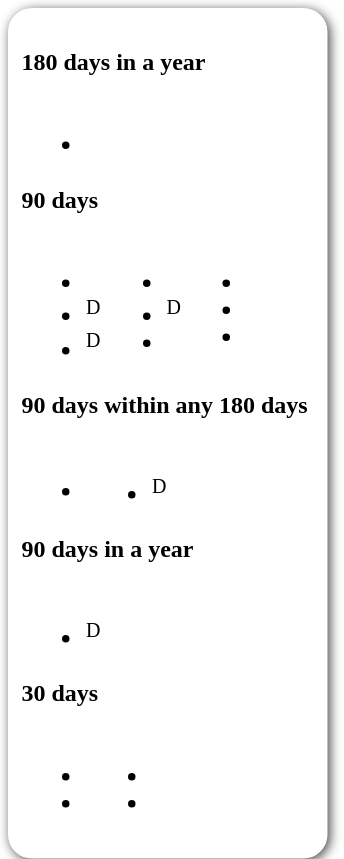<table style="border-radius:1em; box-shadow:0.1em 0.1em 0.5em rgba(0,0,0,0.75); background:white; border:1px solid white; padding:5px;">
<tr style="vertical-align:top;">
<td><br><strong>180 days in a year</strong><table>
<tr>
<td><br><ul><li></li></ul></td>
<td></td>
</tr>
</table>
<strong>90 days</strong><table>
<tr>
<td><br><ul><li></li><li><sup>D</sup></li><li><sup>D</sup></li></ul></td>
<td valign="top"><br><ul><li></li><li><sup>D</sup></li><li></li></ul></td>
<td valign="top"><br><ul><li></li><li></li><li></li></ul></td>
<td></td>
</tr>
</table>
<strong>90 days within any 180 days</strong><table>
<tr>
<td><br><ul><li></li></ul></td>
<td valign="top"><br><ul><li><sup>D</sup></li></ul></td>
<td></td>
</tr>
</table>
<strong>90 days in a year</strong><table>
<tr>
<td><br><ul><li><sup>D</sup></li></ul></td>
<td></td>
</tr>
</table>
<strong>30 days</strong><table>
<tr>
<td><br><ul><li></li><li></li></ul></td>
<td valign="top"><br><ul><li></li><li></li></ul></td>
<td></td>
</tr>
</table>
</td>
<td></td>
</tr>
</table>
